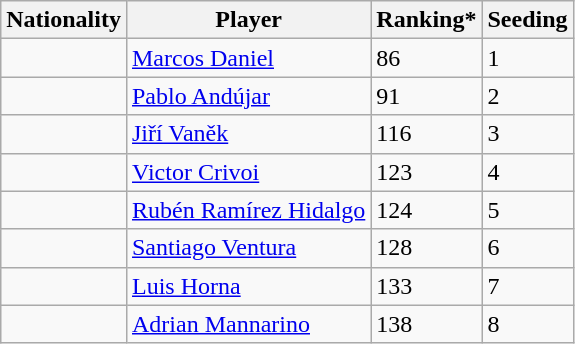<table class="wikitable" border="1">
<tr>
<th>Nationality</th>
<th>Player</th>
<th>Ranking*</th>
<th>Seeding</th>
</tr>
<tr>
<td></td>
<td><a href='#'>Marcos Daniel</a></td>
<td>86</td>
<td>1</td>
</tr>
<tr>
<td></td>
<td><a href='#'>Pablo Andújar</a></td>
<td>91</td>
<td>2</td>
</tr>
<tr>
<td></td>
<td><a href='#'>Jiří Vaněk</a></td>
<td>116</td>
<td>3</td>
</tr>
<tr>
<td></td>
<td><a href='#'>Victor Crivoi</a></td>
<td>123</td>
<td>4</td>
</tr>
<tr>
<td></td>
<td><a href='#'>Rubén Ramírez Hidalgo</a></td>
<td>124</td>
<td>5</td>
</tr>
<tr>
<td></td>
<td><a href='#'>Santiago Ventura</a></td>
<td>128</td>
<td>6</td>
</tr>
<tr>
<td></td>
<td><a href='#'>Luis Horna</a></td>
<td>133</td>
<td>7</td>
</tr>
<tr>
<td></td>
<td><a href='#'>Adrian Mannarino</a></td>
<td>138</td>
<td>8</td>
</tr>
</table>
